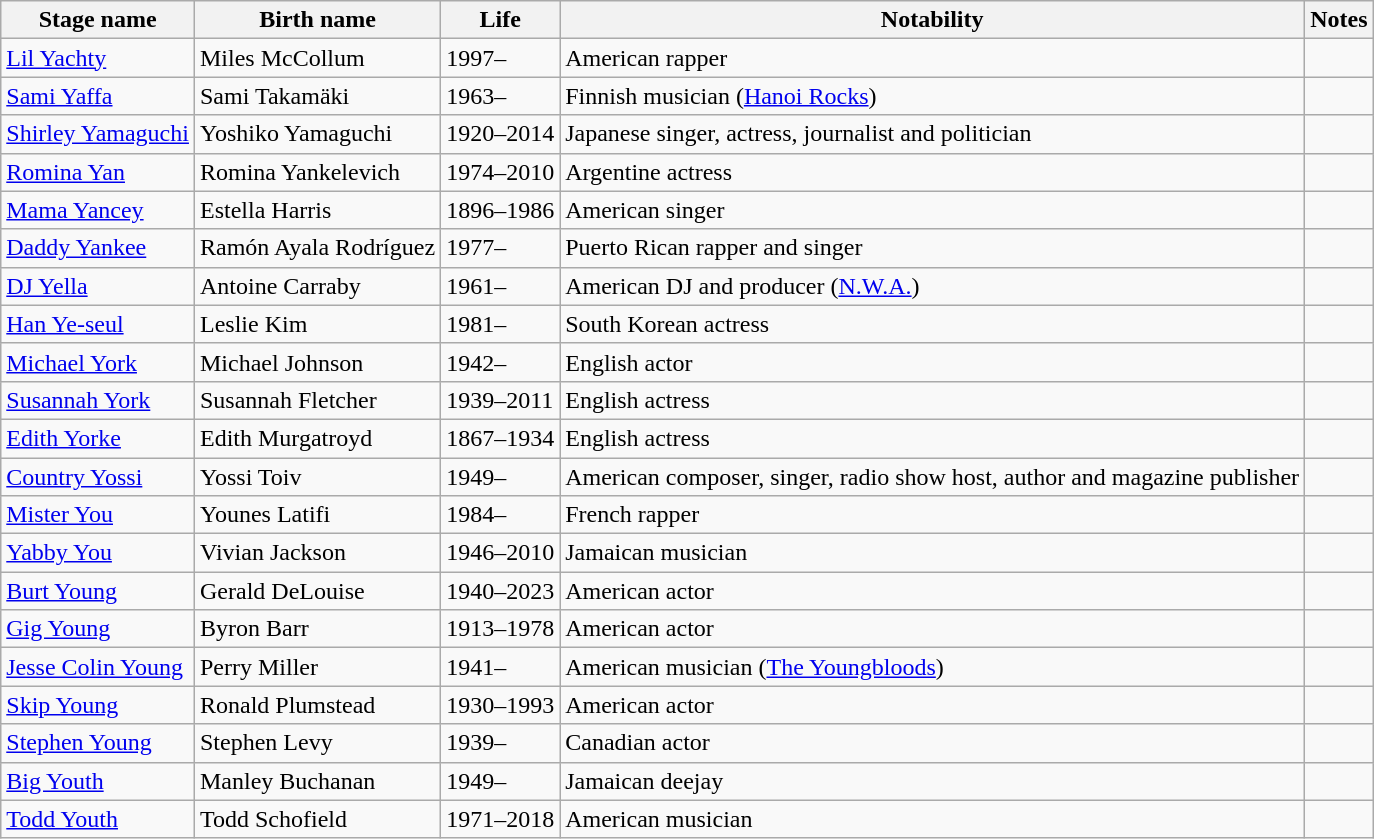<table class="wikitable sortable">
<tr>
<th>Stage name</th>
<th>Birth name</th>
<th>Life</th>
<th>Notability</th>
<th>Notes</th>
</tr>
<tr>
<td><a href='#'>Lil Yachty</a></td>
<td>Miles McCollum</td>
<td>1997–</td>
<td>American rapper</td>
<td></td>
</tr>
<tr>
<td><a href='#'>Sami Yaffa</a></td>
<td>Sami Takamäki</td>
<td>1963–</td>
<td>Finnish musician (<a href='#'>Hanoi Rocks</a>)</td>
<td></td>
</tr>
<tr>
<td><a href='#'>Shirley Yamaguchi</a></td>
<td>Yoshiko Yamaguchi</td>
<td>1920–2014</td>
<td>Japanese singer, actress, journalist and politician</td>
<td></td>
</tr>
<tr>
<td><a href='#'>Romina Yan</a></td>
<td>Romina Yankelevich</td>
<td>1974–2010</td>
<td>Argentine actress</td>
<td></td>
</tr>
<tr>
<td><a href='#'>Mama Yancey</a></td>
<td>Estella Harris</td>
<td>1896–1986</td>
<td>American singer</td>
<td></td>
</tr>
<tr>
<td><a href='#'>Daddy Yankee</a></td>
<td>Ramón Ayala Rodríguez</td>
<td>1977–</td>
<td>Puerto Rican rapper and singer</td>
<td></td>
</tr>
<tr>
<td><a href='#'>DJ Yella</a></td>
<td>Antoine Carraby</td>
<td>1961–</td>
<td>American DJ and producer (<a href='#'>N.W.A.</a>)</td>
<td></td>
</tr>
<tr>
<td><a href='#'>Han Ye-seul</a></td>
<td>Leslie Kim</td>
<td>1981–</td>
<td>South Korean actress</td>
<td></td>
</tr>
<tr>
<td><a href='#'>Michael York</a></td>
<td>Michael Johnson</td>
<td>1942–</td>
<td>English actor</td>
<td></td>
</tr>
<tr>
<td><a href='#'>Susannah York</a></td>
<td>Susannah Fletcher</td>
<td>1939–2011</td>
<td>English actress</td>
<td></td>
</tr>
<tr>
<td><a href='#'>Edith Yorke</a></td>
<td>Edith Murgatroyd</td>
<td>1867–1934</td>
<td>English actress</td>
<td></td>
</tr>
<tr>
<td><a href='#'>Country Yossi</a></td>
<td>Yossi Toiv</td>
<td>1949–</td>
<td>American composer, singer, radio show host, author and magazine publisher</td>
<td></td>
</tr>
<tr>
<td><a href='#'>Mister You</a></td>
<td>Younes Latifi</td>
<td>1984–</td>
<td>French rapper</td>
<td></td>
</tr>
<tr>
<td><a href='#'>Yabby You</a></td>
<td>Vivian Jackson</td>
<td>1946–2010</td>
<td>Jamaican musician</td>
<td></td>
</tr>
<tr>
<td><a href='#'>Burt Young</a></td>
<td>Gerald DeLouise</td>
<td>1940–2023</td>
<td>American actor</td>
<td></td>
</tr>
<tr>
<td><a href='#'>Gig Young</a></td>
<td>Byron Barr</td>
<td>1913–1978</td>
<td>American actor</td>
<td></td>
</tr>
<tr>
<td><a href='#'>Jesse Colin Young</a></td>
<td>Perry Miller</td>
<td>1941–</td>
<td>American musician (<a href='#'>The Youngbloods</a>)</td>
<td></td>
</tr>
<tr>
<td><a href='#'>Skip Young</a></td>
<td>Ronald Plumstead</td>
<td>1930–1993</td>
<td>American actor</td>
<td></td>
</tr>
<tr>
<td><a href='#'>Stephen Young</a></td>
<td>Stephen Levy</td>
<td>1939–</td>
<td>Canadian actor</td>
<td></td>
</tr>
<tr>
<td><a href='#'>Big Youth</a></td>
<td>Manley Buchanan</td>
<td>1949–</td>
<td>Jamaican deejay</td>
<td></td>
</tr>
<tr>
<td><a href='#'>Todd Youth</a></td>
<td>Todd Schofield</td>
<td>1971–2018</td>
<td>American musician</td>
<td></td>
</tr>
</table>
